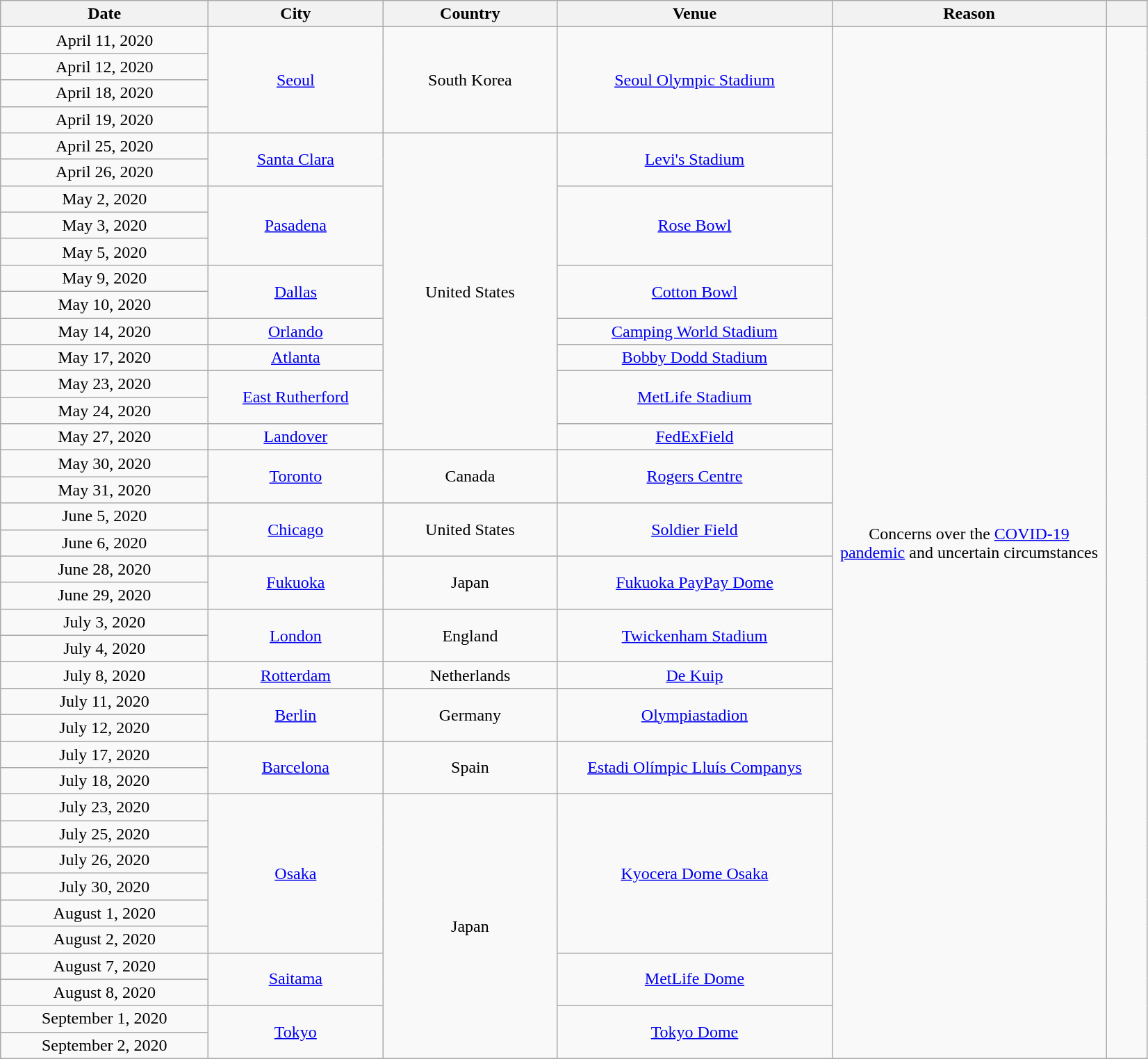<table class="wikitable plainrowheaders" style="text-align:center;">
<tr>
<th scope="col" style="width:12em;">Date</th>
<th scope="col" style="width:10em;">City</th>
<th scope="col" style="width:10em;">Country</th>
<th scope="col" style="width:16em;">Venue</th>
<th scope="col" style="width:16em;">Reason</th>
<th scope="col" style="width:2em;"></th>
</tr>
<tr>
<td>April 11, 2020</td>
<td rowspan="4"><a href='#'>Seoul</a></td>
<td rowspan="4">South Korea</td>
<td rowspan="4"><a href='#'>Seoul Olympic Stadium</a></td>
<td rowspan="39">Concerns over the <a href='#'>COVID-19 pandemic</a> and uncertain circumstances</td>
<td rowspan="39"></td>
</tr>
<tr>
<td>April 12, 2020</td>
</tr>
<tr>
<td>April 18, 2020</td>
</tr>
<tr>
<td>April 19, 2020</td>
</tr>
<tr>
<td>April 25, 2020</td>
<td rowspan="2"><a href='#'>Santa Clara</a></td>
<td rowspan="12">United States</td>
<td rowspan="2"><a href='#'>Levi's Stadium</a></td>
</tr>
<tr>
<td>April 26, 2020</td>
</tr>
<tr>
<td>May 2, 2020</td>
<td rowspan="3"><a href='#'>Pasadena</a></td>
<td rowspan="3"><a href='#'>Rose Bowl</a></td>
</tr>
<tr>
<td>May 3, 2020</td>
</tr>
<tr>
<td>May 5, 2020</td>
</tr>
<tr>
<td>May 9, 2020</td>
<td rowspan="2"><a href='#'>Dallas</a></td>
<td rowspan="2"><a href='#'>Cotton Bowl</a></td>
</tr>
<tr>
<td>May 10, 2020</td>
</tr>
<tr>
<td>May 14, 2020</td>
<td><a href='#'>Orlando</a></td>
<td><a href='#'>Camping World Stadium</a></td>
</tr>
<tr>
<td>May 17, 2020</td>
<td><a href='#'>Atlanta</a></td>
<td><a href='#'>Bobby Dodd Stadium</a></td>
</tr>
<tr>
<td>May 23, 2020</td>
<td rowspan="2"><a href='#'>East Rutherford</a></td>
<td rowspan="2"><a href='#'>MetLife Stadium</a></td>
</tr>
<tr>
<td>May 24, 2020</td>
</tr>
<tr>
<td>May 27, 2020</td>
<td><a href='#'>Landover</a></td>
<td><a href='#'>FedExField</a></td>
</tr>
<tr>
<td>May 30, 2020</td>
<td rowspan="2"><a href='#'>Toronto</a></td>
<td rowspan="2">Canada</td>
<td rowspan="2"><a href='#'>Rogers Centre</a></td>
</tr>
<tr>
<td>May 31, 2020</td>
</tr>
<tr>
<td>June 5, 2020</td>
<td rowspan="2"><a href='#'>Chicago</a></td>
<td rowspan="2">United States</td>
<td rowspan="2"><a href='#'>Soldier Field</a></td>
</tr>
<tr>
<td>June 6, 2020</td>
</tr>
<tr>
<td>June 28, 2020</td>
<td rowspan="2"><a href='#'>Fukuoka</a></td>
<td rowspan="2">Japan</td>
<td rowspan="2"><a href='#'>Fukuoka PayPay Dome</a></td>
</tr>
<tr>
<td>June 29, 2020</td>
</tr>
<tr>
<td>July 3, 2020</td>
<td rowspan="2"><a href='#'>London</a></td>
<td rowspan="2">England</td>
<td rowspan="2"><a href='#'>Twickenham Stadium</a></td>
</tr>
<tr>
<td>July 4, 2020</td>
</tr>
<tr>
<td>July 8, 2020</td>
<td><a href='#'>Rotterdam</a></td>
<td>Netherlands</td>
<td><a href='#'>De Kuip</a></td>
</tr>
<tr>
<td>July 11, 2020</td>
<td rowspan="2"><a href='#'>Berlin</a></td>
<td rowspan="2">Germany</td>
<td rowspan="2"><a href='#'>Olympiastadion</a></td>
</tr>
<tr>
<td>July 12, 2020</td>
</tr>
<tr>
<td>July 17, 2020</td>
<td rowspan="2"><a href='#'>Barcelona</a></td>
<td rowspan="2">Spain</td>
<td rowspan="2"><a href='#'>Estadi Olímpic Lluís Companys</a></td>
</tr>
<tr>
<td>July 18, 2020</td>
</tr>
<tr>
<td>July 23, 2020</td>
<td rowspan="6"><a href='#'>Osaka</a></td>
<td rowspan="10">Japan</td>
<td rowspan="6"><a href='#'>Kyocera Dome Osaka</a></td>
</tr>
<tr>
<td>July 25, 2020</td>
</tr>
<tr>
<td>July 26, 2020</td>
</tr>
<tr>
<td>July 30, 2020</td>
</tr>
<tr>
<td>August 1, 2020</td>
</tr>
<tr>
<td>August 2, 2020</td>
</tr>
<tr>
<td>August 7, 2020</td>
<td rowspan="2"><a href='#'>Saitama</a></td>
<td rowspan="2"><a href='#'>MetLife Dome</a></td>
</tr>
<tr>
<td>August 8, 2020</td>
</tr>
<tr>
<td>September 1, 2020</td>
<td rowspan="2"><a href='#'>Tokyo</a></td>
<td rowspan="2"><a href='#'>Tokyo Dome</a></td>
</tr>
<tr>
<td>September 2, 2020</td>
</tr>
</table>
